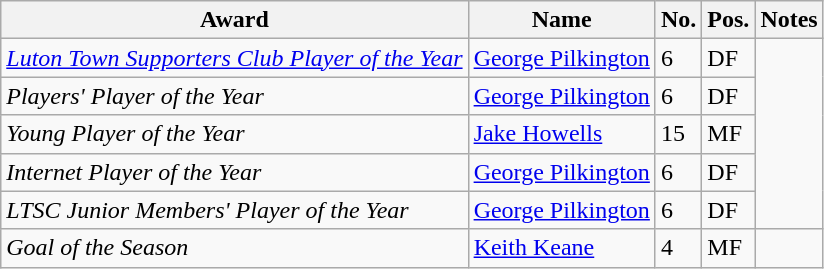<table class="wikitable" style="text-align:center">
<tr>
<th>Award</th>
<th>Name</th>
<th>No.</th>
<th>Pos.</th>
<th>Notes</th>
</tr>
<tr>
<td align="left"><em><a href='#'>Luton Town Supporters Club Player of the Year</a></em></td>
<td align="left"> <a href='#'>George Pilkington</a></td>
<td align="left">6</td>
<td align="left">DF</td>
</tr>
<tr>
<td align="left"><em>Players' Player of the Year</em></td>
<td align="left"> <a href='#'>George Pilkington</a></td>
<td align="left">6</td>
<td align="left">DF</td>
</tr>
<tr>
<td align="left"><em>Young Player of the Year</em></td>
<td align="left"> <a href='#'>Jake Howells</a></td>
<td align="left">15</td>
<td align="left">MF</td>
</tr>
<tr>
<td align="left"><em>Internet Player of the Year</em></td>
<td align="left"> <a href='#'>George Pilkington</a></td>
<td align="left">6</td>
<td align="left">DF</td>
</tr>
<tr>
<td align="left"><em>LTSC Junior Members' Player of the Year</em></td>
<td align="left"> <a href='#'>George Pilkington</a></td>
<td align="left">6</td>
<td align="left">DF</td>
</tr>
<tr>
<td align="left"><em>Goal of the Season</em></td>
<td align="left"> <a href='#'>Keith Keane</a></td>
<td align="left">4</td>
<td align="left">MF</td>
<td align="center"></td>
</tr>
</table>
